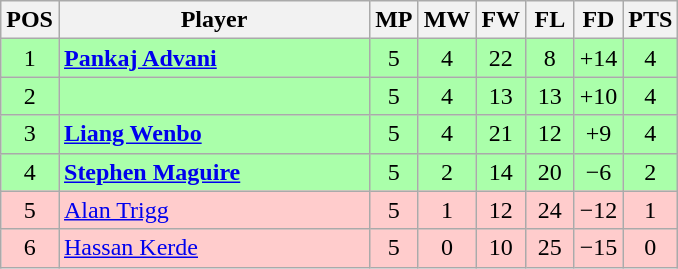<table class="wikitable" style="text-align: center;">
<tr>
<th width=25>POS</th>
<th width=200>Player</th>
<th width=25>MP</th>
<th width=25>MW</th>
<th width=25>FW</th>
<th width=25>FL</th>
<th width=25>FD</th>
<th width=25>PTS</th>
</tr>
<tr style="background:#aaffaa;">
<td>1</td>
<td style="text-align:left;"> <strong><a href='#'>Pankaj Advani</a></strong></td>
<td>5</td>
<td>4</td>
<td>22</td>
<td>8</td>
<td>+14</td>
<td>4</td>
</tr>
<tr style="background:#aaffaa;">
<td>2</td>
<td style="text-align:left;"></td>
<td>5</td>
<td>4</td>
<td>13</td>
<td>13</td>
<td>+10</td>
<td>4</td>
</tr>
<tr style="background:#aaffaa;">
<td>3</td>
<td style="text-align:left;"> <strong><a href='#'>Liang Wenbo</a></strong></td>
<td>5</td>
<td>4</td>
<td>21</td>
<td>12</td>
<td>+9</td>
<td>4</td>
</tr>
<tr style="background:#aaffaa;">
<td>4</td>
<td style="text-align:left;"> <strong><a href='#'>Stephen Maguire</a></strong></td>
<td>5</td>
<td>2</td>
<td>14</td>
<td>20</td>
<td>−6</td>
<td>2</td>
</tr>
<tr style="background:#fcc;">
<td>5</td>
<td style="text-align:left;"> <a href='#'>Alan Trigg</a></td>
<td>5</td>
<td>1</td>
<td>12</td>
<td>24</td>
<td>−12</td>
<td>1</td>
</tr>
<tr style="background:#fcc;">
<td>6</td>
<td style="text-align:left;"> <a href='#'>Hassan Kerde</a></td>
<td>5</td>
<td>0</td>
<td>10</td>
<td>25</td>
<td>−15</td>
<td>0</td>
</tr>
</table>
